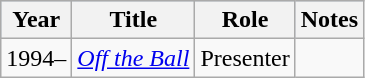<table class="wikitable">
<tr style="background:#b0c4de; text-align:center;">
<th>Year</th>
<th>Title</th>
<th>Role</th>
<th>Notes</th>
</tr>
<tr>
<td>1994–</td>
<td><em><a href='#'>Off the Ball</a></em></td>
<td>Presenter</td>
<td></td>
</tr>
</table>
